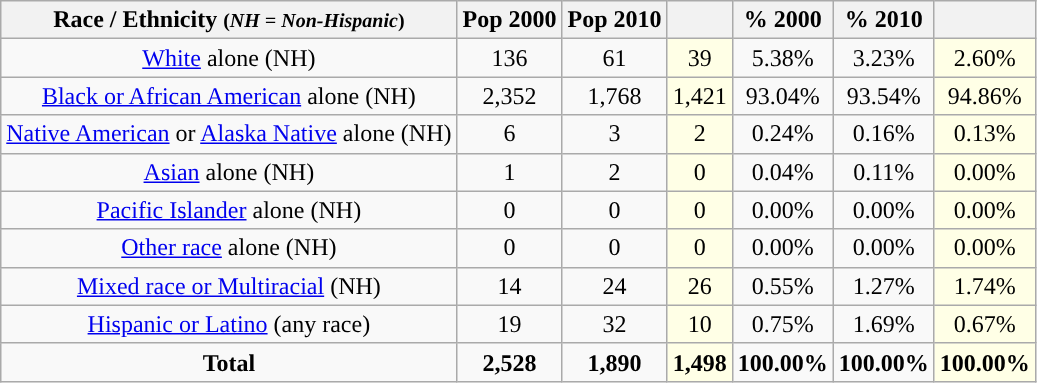<table class="wikitable" style="text-align:center;">
<tr>
<th>Race / Ethnicity <small>(<em>NH = Non-Hispanic</em>)</small></th>
<th>Pop 2000</th>
<th>Pop 2010</th>
<th></th>
<th>% 2000</th>
<th>% 2010</th>
<th></th>
</tr>
<tr>
<td><a href='#'>White</a> alone (NH)</td>
<td>136</td>
<td>61</td>
<td style='background: #ffffe6;'>39</td>
<td>5.38%</td>
<td>3.23%</td>
<td style='background: #ffffe6;'>2.60%</td>
</tr>
<tr>
<td><a href='#'>Black or African American</a> alone (NH)</td>
<td>2,352</td>
<td>1,768</td>
<td style='background: #ffffe6;'>1,421</td>
<td>93.04%</td>
<td>93.54%</td>
<td style='background: #ffffe6;'>94.86%</td>
</tr>
<tr>
<td><a href='#'>Native American</a> or <a href='#'>Alaska Native</a> alone (NH)</td>
<td>6</td>
<td>3</td>
<td style='background: #ffffe6;'>2</td>
<td>0.24%</td>
<td>0.16%</td>
<td style='background: #ffffe6;'>0.13%</td>
</tr>
<tr>
<td><a href='#'>Asian</a> alone (NH)</td>
<td>1</td>
<td>2</td>
<td style='background: #ffffe6;'>0</td>
<td>0.04%</td>
<td>0.11%</td>
<td style='background: #ffffe6;'>0.00%</td>
</tr>
<tr>
<td><a href='#'>Pacific Islander</a> alone (NH)</td>
<td>0</td>
<td>0</td>
<td style='background: #ffffe6;'>0</td>
<td>0.00%</td>
<td>0.00%</td>
<td style='background: #ffffe6;'>0.00%</td>
</tr>
<tr>
<td><a href='#'>Other race</a> alone (NH)</td>
<td>0</td>
<td>0</td>
<td style='background: #ffffe6;'>0</td>
<td>0.00%</td>
<td>0.00%</td>
<td style='background: #ffffe6;'>0.00%</td>
</tr>
<tr>
<td><a href='#'>Mixed race or Multiracial</a> (NH)</td>
<td>14</td>
<td>24</td>
<td style='background: #ffffe6;'>26</td>
<td>0.55%</td>
<td>1.27%</td>
<td style='background: #ffffe6;'>1.74%</td>
</tr>
<tr>
<td><a href='#'>Hispanic or Latino</a> (any race)</td>
<td>19</td>
<td>32</td>
<td style='background: #ffffe6;'>10</td>
<td>0.75%</td>
<td>1.69%</td>
<td style='background: #ffffe6;'>0.67%</td>
</tr>
<tr>
<td><strong>Total</strong></td>
<td><strong>2,528</strong></td>
<td><strong>1,890</strong></td>
<td style='background: #ffffe6;'><strong>1,498</strong></td>
<td><strong>100.00%</strong></td>
<td><strong>100.00%</strong></td>
<td style='background: #ffffe6;'><strong>100.00%</strong></td>
</tr>
</table>
